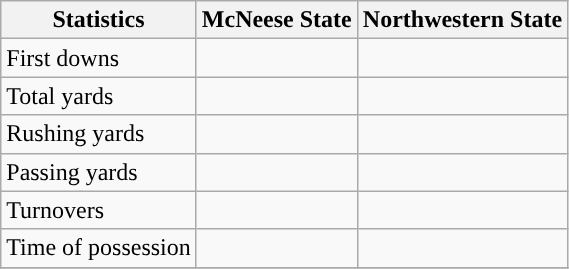<table class="wikitable">
<tr>
<th>Statistics</th>
<th>McNeese State</th>
<th>Northwestern State</th>
</tr>
<tr>
<td>First downs</td>
<td> </td>
<td> </td>
</tr>
<tr>
<td>Total yards</td>
<td> </td>
<td> </td>
</tr>
<tr>
<td>Rushing yards</td>
<td> </td>
<td> </td>
</tr>
<tr>
<td>Passing yards</td>
<td> </td>
<td> </td>
</tr>
<tr>
<td>Turnovers</td>
<td> </td>
<td> </td>
</tr>
<tr>
<td>Time of possession</td>
<td> </td>
<td> </td>
</tr>
<tr>
</tr>
</table>
